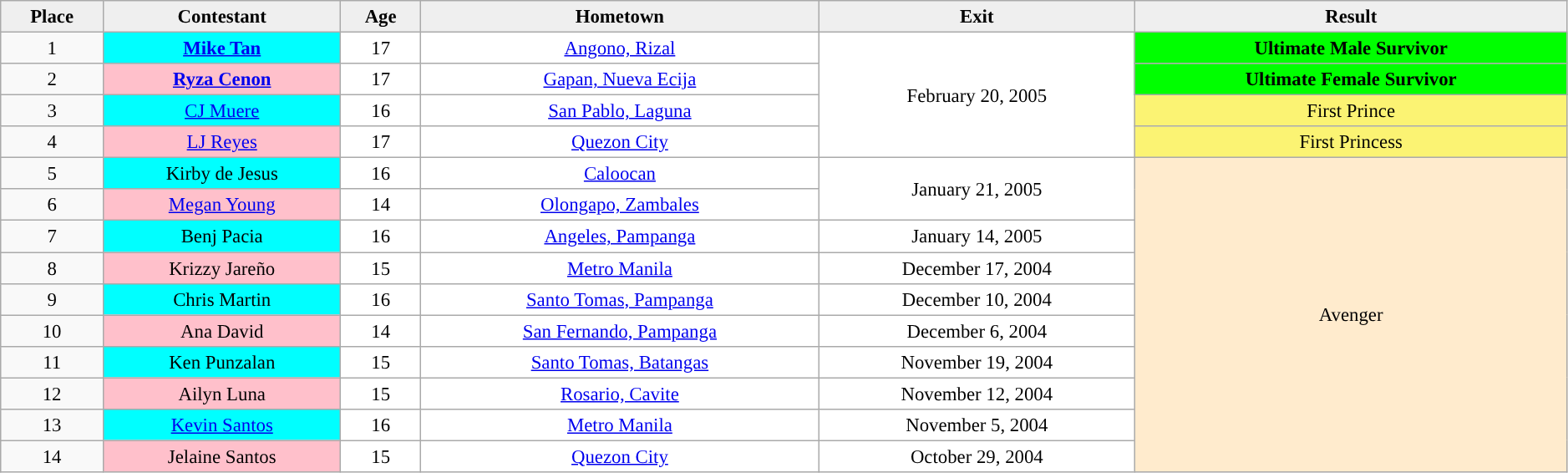<table class="wikitable nowrap" style="text-align:center; font-size:95%;width:99%;">
<tr>
<th scope="col" style="background:#EFEFEF;">Place</th>
<th scope="col" style="background:#EFEFEF;">Contestant</th>
<th scope="col" style="background:#EFEFEF;">Age</th>
<th scope="col" style="background:#EFEFEF;">Hometown</th>
<th scope="col" style="background:#EFEFEF;">Exit</th>
<th scope="col" style="background:#EFEFEF;">Result</th>
</tr>
<tr>
<td>1</td>
<td style="background:cyan;"><strong><a href='#'>Mike Tan</a></strong></td>
<td style="background:#FFFFFF">17</td>
<td style="background:#FFFFFF"><a href='#'>Angono, Rizal</a></td>
<td style="background:#FFFFFF" rowspan=4>February 20, 2005</td>
<td style="background:lime"><strong>Ultimate Male Survivor</strong></td>
</tr>
<tr>
<td>2</td>
<td style="background:pink;"><strong><a href='#'>Ryza Cenon</a></strong></td>
<td style="background:#FFFFFF">17</td>
<td style="background:#FFFFFF"><a href='#'>Gapan, Nueva Ecija</a></td>
<td style="background:lime"><strong>Ultimate Female Survivor</strong></td>
</tr>
<tr>
<td>3</td>
<td style="background:cyan;"><a href='#'>CJ Muere</a></td>
<td style="background:#FFFFFF">16</td>
<td style="background:#FFFFFF"><a href='#'>San Pablo, Laguna</a></td>
<td style="background:#FBF373">First Prince</td>
</tr>
<tr>
<td>4</td>
<td style="background:pink;"><a href='#'>LJ Reyes</a></td>
<td style="background:#FFFFFF">17</td>
<td style="background:#FFFFFF"><a href='#'>Quezon City</a></td>
<td style="background:#FBF373">First Princess</td>
</tr>
<tr>
<td>5</td>
<td style="background:cyan;">Kirby de Jesus</td>
<td style="background:#FFFFFF">16</td>
<td style="background:#FFFFFF"><a href='#'>Caloocan</a></td>
<td style="background:#FFFFFF" rowspan=2>January 21, 2005</td>
<td style="background:#FFEBCD" rowspan=10>Avenger</td>
</tr>
<tr>
<td>6</td>
<td style="background:pink;"><a href='#'>Megan Young</a></td>
<td style="background:#FFFFFF">14</td>
<td style="background:#FFFFFF"><a href='#'>Olongapo, Zambales</a></td>
</tr>
<tr>
<td>7</td>
<td style="background:cyan;">Benj Pacia</td>
<td style="background:#FFFFFF">16</td>
<td style="background:#FFFFFF"><a href='#'>Angeles, Pampanga</a></td>
<td style="background:#FFFFFF">January 14, 2005</td>
</tr>
<tr>
<td>8</td>
<td style="background:pink;">Krizzy Jareño</td>
<td style="background:#FFFFFF">15</td>
<td style="background:#FFFFFF"><a href='#'>Metro Manila</a></td>
<td style="background:#FFFFFF">December 17, 2004</td>
</tr>
<tr>
<td>9</td>
<td style="background:cyan;">Chris Martin</td>
<td style="background:#FFFFFF">16</td>
<td style="background:#FFFFFF"><a href='#'>Santo Tomas, Pampanga</a></td>
<td style="background:#FFFFFF">December 10, 2004</td>
</tr>
<tr>
<td>10</td>
<td style="background:pink;">Ana David</td>
<td style="background:#FFFFFF">14</td>
<td style="background:#FFFFFF"><a href='#'>San Fernando, Pampanga</a></td>
<td style="background:#FFFFFF">December 6, 2004</td>
</tr>
<tr>
<td>11</td>
<td style="background:cyan;">Ken Punzalan</td>
<td style="background:#FFFFFF">15</td>
<td style="background:#FFFFFF"><a href='#'>Santo Tomas, Batangas</a></td>
<td style="background:#FFFFFF">November 19, 2004</td>
</tr>
<tr>
<td>12</td>
<td style="background:pink;">Ailyn Luna</td>
<td style="background:#FFFFFF">15</td>
<td style="background:#FFFFFF"><a href='#'>Rosario, Cavite</a></td>
<td style="background:#FFFFFF">November 12, 2004</td>
</tr>
<tr>
<td>13</td>
<td style="background:cyan"><a href='#'>Kevin Santos</a></td>
<td style="background:#FFFFFF">16</td>
<td style="background:#FFFFFF"><a href='#'>Metro Manila</a></td>
<td style="background:#FFFFFF">November 5, 2004</td>
</tr>
<tr>
<td>14</td>
<td style="background:pink;">Jelaine Santos</td>
<td style="background:#FFFFFF">15</td>
<td style="background:#FFFFFF"><a href='#'>Quezon City</a></td>
<td style="background:#FFFFFF">October 29, 2004</td>
</tr>
</table>
